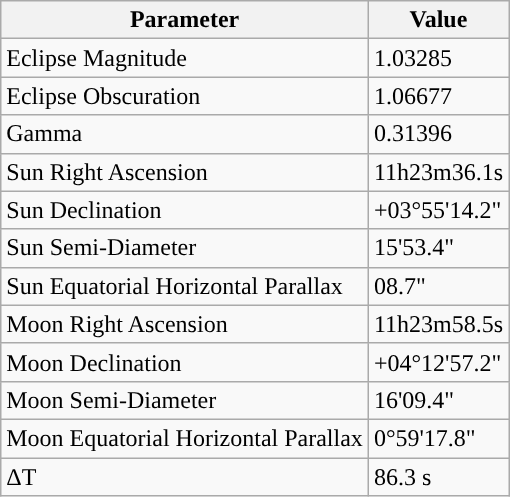<table class="wikitable">
<tr>
<th>Parameter</th>
<th>Value</th>
</tr>
<tr>
<td>Eclipse Magnitude</td>
<td>1.03285</td>
</tr>
<tr>
<td>Eclipse Obscuration</td>
<td>1.06677</td>
</tr>
<tr>
<td>Gamma</td>
<td>0.31396</td>
</tr>
<tr>
<td>Sun Right Ascension</td>
<td>11h23m36.1s</td>
</tr>
<tr>
<td>Sun Declination</td>
<td>+03°55'14.2"</td>
</tr>
<tr>
<td>Sun Semi-Diameter</td>
<td>15'53.4"</td>
</tr>
<tr>
<td>Sun Equatorial Horizontal Parallax</td>
<td>08.7"</td>
</tr>
<tr>
<td>Moon Right Ascension</td>
<td>11h23m58.5s</td>
</tr>
<tr>
<td>Moon Declination</td>
<td>+04°12'57.2"</td>
</tr>
<tr>
<td>Moon Semi-Diameter</td>
<td>16'09.4"</td>
</tr>
<tr>
<td>Moon Equatorial Horizontal Parallax</td>
<td>0°59'17.8"</td>
</tr>
<tr>
<td>ΔT</td>
<td>86.3 s</td>
</tr>
</table>
